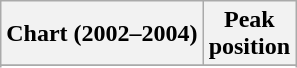<table class="wikitable sortable plainrowheaders">
<tr>
<th>Chart (2002–2004)</th>
<th>Peak<br>position</th>
</tr>
<tr>
</tr>
<tr>
</tr>
<tr>
</tr>
<tr>
</tr>
<tr>
</tr>
</table>
